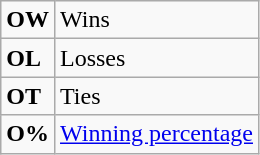<table class="wikitable">
<tr>
<td><strong>OW</strong></td>
<td>Wins</td>
</tr>
<tr>
<td><strong>OL</strong></td>
<td>Losses</td>
</tr>
<tr>
<td><strong>OT</strong></td>
<td>Ties</td>
</tr>
<tr>
<td align="center"><strong>O%</strong></td>
<td><a href='#'>Winning percentage</a></td>
</tr>
</table>
